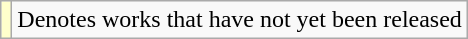<table class="wikitable">
<tr>
<td style="background:#FFFFCC;"></td>
<td>Denotes works that have not yet been released</td>
</tr>
</table>
